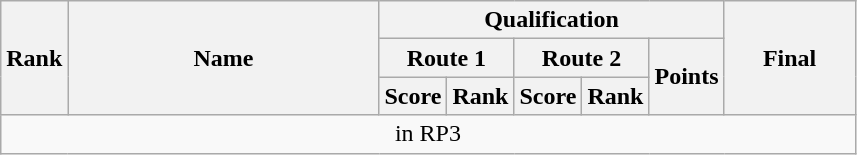<table class="wikitable sortable mw-collapsible" style="text-align:center">
<tr>
<th rowspan="3">Rank</th>
<th rowspan="3" width="200">Name</th>
<th colspan="5" rowspan="1">Qualification</th>
<th rowspan="3" width="80">Final</th>
</tr>
<tr>
<th colspan="2">Route 1</th>
<th colspan="2">Route 2</th>
<th rowspan="2">Points</th>
</tr>
<tr>
<th colspan="1" rowspan="1">Score</th>
<th colspan="1" rowspan="1">Rank</th>
<th colspan="1" rowspan="1">Score</th>
<th colspan="1" rowspan="1">Rank</th>
</tr>
<tr>
<td colspan="8">in RP3</td>
</tr>
</table>
